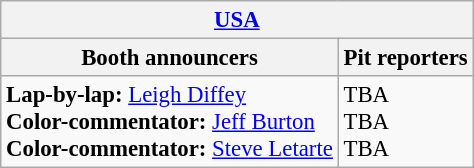<table class="wikitable" style="font-size: 95%">
<tr>
<th colspan="2"><a href='#'>USA</a></th>
</tr>
<tr>
<th>Booth announcers</th>
<th>Pit reporters</th>
</tr>
<tr>
<td><strong>Lap-by-lap:</strong> <a href='#'>Leigh Diffey</a><br><strong>Color-commentator:</strong> <a href='#'>Jeff Burton</a><br><strong>Color-commentator:</strong> <a href='#'>Steve Letarte</a></td>
<td>TBA<br>TBA<br>TBA</td>
</tr>
</table>
